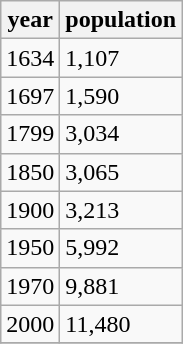<table class="wikitable floatright">
<tr>
<th>year</th>
<th>population </th>
</tr>
<tr>
<td>1634</td>
<td>1,107</td>
</tr>
<tr>
<td>1697</td>
<td>1,590</td>
</tr>
<tr>
<td>1799</td>
<td>3,034</td>
</tr>
<tr>
<td>1850</td>
<td>3,065</td>
</tr>
<tr>
<td>1900</td>
<td>3,213</td>
</tr>
<tr>
<td>1950</td>
<td>5,992</td>
</tr>
<tr>
<td>1970</td>
<td>9,881</td>
</tr>
<tr>
<td>2000</td>
<td>11,480</td>
</tr>
<tr>
</tr>
</table>
